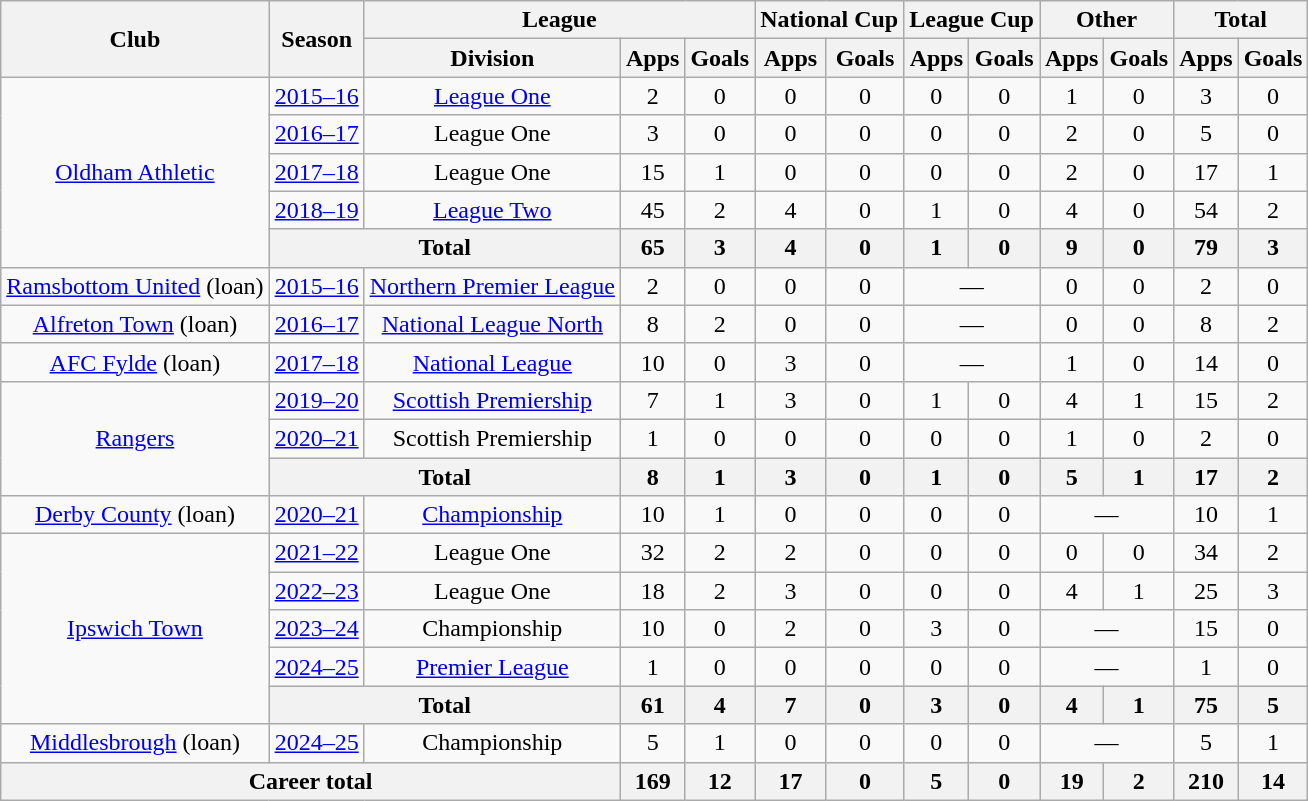<table class="wikitable" style="text-align:center">
<tr>
<th rowspan="2">Club</th>
<th rowspan="2">Season</th>
<th colspan="3">League</th>
<th colspan="2">National Cup</th>
<th colspan="2">League Cup</th>
<th colspan="2">Other</th>
<th colspan="2">Total</th>
</tr>
<tr>
<th>Division</th>
<th>Apps</th>
<th>Goals</th>
<th>Apps</th>
<th>Goals</th>
<th>Apps</th>
<th>Goals</th>
<th>Apps</th>
<th>Goals</th>
<th>Apps</th>
<th>Goals</th>
</tr>
<tr>
<td rowspan="5"><a href='#'>Oldham Athletic</a></td>
<td><a href='#'>2015–16</a></td>
<td><a href='#'>League One</a></td>
<td>2</td>
<td>0</td>
<td>0</td>
<td>0</td>
<td>0</td>
<td>0</td>
<td>1</td>
<td>0</td>
<td>3</td>
<td>0</td>
</tr>
<tr>
<td><a href='#'>2016–17</a></td>
<td>League One</td>
<td>3</td>
<td>0</td>
<td>0</td>
<td>0</td>
<td>0</td>
<td>0</td>
<td>2</td>
<td>0</td>
<td>5</td>
<td>0</td>
</tr>
<tr>
<td><a href='#'>2017–18</a></td>
<td>League One</td>
<td>15</td>
<td>1</td>
<td>0</td>
<td>0</td>
<td>0</td>
<td>0</td>
<td>2</td>
<td>0</td>
<td>17</td>
<td>1</td>
</tr>
<tr>
<td><a href='#'>2018–19</a></td>
<td><a href='#'>League Two</a></td>
<td>45</td>
<td>2</td>
<td>4</td>
<td>0</td>
<td>1</td>
<td>0</td>
<td>4</td>
<td>0</td>
<td>54</td>
<td>2</td>
</tr>
<tr>
<th colspan="2">Total</th>
<th>65</th>
<th>3</th>
<th>4</th>
<th>0</th>
<th>1</th>
<th>0</th>
<th>9</th>
<th>0</th>
<th>79</th>
<th>3</th>
</tr>
<tr>
<td><a href='#'>Ramsbottom United</a> (loan)</td>
<td><a href='#'>2015–16</a></td>
<td><a href='#'>Northern Premier League</a></td>
<td>2</td>
<td>0</td>
<td>0</td>
<td>0</td>
<td colspan="2">—</td>
<td>0</td>
<td>0</td>
<td>2</td>
<td>0</td>
</tr>
<tr>
<td><a href='#'>Alfreton Town</a> (loan)</td>
<td><a href='#'>2016–17</a></td>
<td><a href='#'>National League North</a></td>
<td>8</td>
<td>2</td>
<td>0</td>
<td>0</td>
<td colspan="2">—</td>
<td>0</td>
<td>0</td>
<td>8</td>
<td>2</td>
</tr>
<tr>
<td><a href='#'>AFC Fylde</a> (loan)</td>
<td><a href='#'>2017–18</a></td>
<td><a href='#'>National League</a></td>
<td>10</td>
<td>0</td>
<td>3</td>
<td>0</td>
<td colspan="2">—</td>
<td>1</td>
<td>0</td>
<td>14</td>
<td>0</td>
</tr>
<tr>
<td rowspan="3"><a href='#'>Rangers</a></td>
<td><a href='#'>2019–20</a></td>
<td><a href='#'>Scottish Premiership</a></td>
<td>7</td>
<td>1</td>
<td>3</td>
<td>0</td>
<td>1</td>
<td>0</td>
<td>4</td>
<td>1</td>
<td>15</td>
<td>2</td>
</tr>
<tr>
<td><a href='#'>2020–21</a></td>
<td>Scottish Premiership</td>
<td>1</td>
<td>0</td>
<td>0</td>
<td>0</td>
<td>0</td>
<td>0</td>
<td>1</td>
<td>0</td>
<td>2</td>
<td>0</td>
</tr>
<tr>
<th colspan="2">Total</th>
<th>8</th>
<th>1</th>
<th>3</th>
<th>0</th>
<th>1</th>
<th>0</th>
<th>5</th>
<th>1</th>
<th>17</th>
<th>2</th>
</tr>
<tr>
<td><a href='#'>Derby County</a> (loan)</td>
<td><a href='#'>2020–21</a></td>
<td><a href='#'>Championship</a></td>
<td>10</td>
<td>1</td>
<td>0</td>
<td>0</td>
<td>0</td>
<td>0</td>
<td colspan="2">—</td>
<td>10</td>
<td>1</td>
</tr>
<tr>
<td rowspan="5"><a href='#'>Ipswich Town</a></td>
<td><a href='#'>2021–22</a></td>
<td>League One</td>
<td>32</td>
<td>2</td>
<td>2</td>
<td>0</td>
<td>0</td>
<td>0</td>
<td>0</td>
<td>0</td>
<td>34</td>
<td>2</td>
</tr>
<tr>
<td><a href='#'>2022–23</a></td>
<td>League One</td>
<td>18</td>
<td>2</td>
<td>3</td>
<td>0</td>
<td>0</td>
<td>0</td>
<td>4</td>
<td>1</td>
<td>25</td>
<td>3</td>
</tr>
<tr>
<td><a href='#'>2023–24</a></td>
<td>Championship</td>
<td>10</td>
<td>0</td>
<td>2</td>
<td>0</td>
<td>3</td>
<td>0</td>
<td colspan="2">—</td>
<td>15</td>
<td>0</td>
</tr>
<tr>
<td><a href='#'>2024–25</a></td>
<td><a href='#'>Premier League</a></td>
<td>1</td>
<td>0</td>
<td>0</td>
<td>0</td>
<td>0</td>
<td>0</td>
<td colspan="2">—</td>
<td>1</td>
<td>0</td>
</tr>
<tr>
<th colspan="2">Total</th>
<th>61</th>
<th>4</th>
<th>7</th>
<th>0</th>
<th>3</th>
<th>0</th>
<th>4</th>
<th>1</th>
<th>75</th>
<th>5</th>
</tr>
<tr>
<td><a href='#'>Middlesbrough</a> (loan)</td>
<td><a href='#'>2024–25</a></td>
<td>Championship</td>
<td>5</td>
<td>1</td>
<td>0</td>
<td>0</td>
<td>0</td>
<td>0</td>
<td colspan="2">—</td>
<td>5</td>
<td>1</td>
</tr>
<tr>
<th colspan="3">Career total</th>
<th>169</th>
<th>12</th>
<th>17</th>
<th>0</th>
<th>5</th>
<th>0</th>
<th>19</th>
<th>2</th>
<th>210</th>
<th>14</th>
</tr>
</table>
